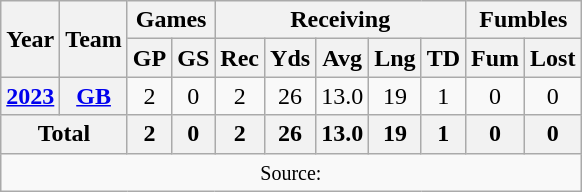<table class="wikitable" style="text-align: center;">
<tr>
<th rowspan="2">Year</th>
<th rowspan="2">Team</th>
<th colspan="2">Games</th>
<th colspan="5">Receiving</th>
<th colspan="2">Fumbles</th>
</tr>
<tr>
<th>GP</th>
<th>GS</th>
<th>Rec</th>
<th>Yds</th>
<th>Avg</th>
<th>Lng</th>
<th>TD</th>
<th>Fum</th>
<th>Lost</th>
</tr>
<tr>
<th><a href='#'>2023</a></th>
<th><a href='#'>GB</a></th>
<td>2</td>
<td>0</td>
<td>2</td>
<td>26</td>
<td>13.0</td>
<td>19</td>
<td>1</td>
<td>0</td>
<td>0</td>
</tr>
<tr>
<th colspan="2">Total</th>
<th>2</th>
<th>0</th>
<th>2</th>
<th>26</th>
<th>13.0</th>
<th>19</th>
<th>1</th>
<th>0</th>
<th>0</th>
</tr>
<tr>
<td colspan="11"><small>Source: </small></td>
</tr>
</table>
